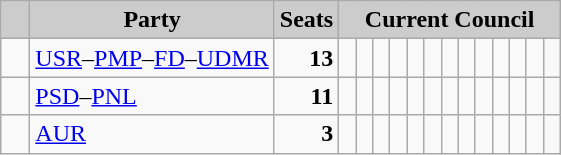<table class="wikitable">
<tr>
<th style="background:#ccc">   </th>
<th style="background:#ccc">Party</th>
<th style="background:#ccc">Seats</th>
<th colspan="13" style="background:#ccc">Current Council</th>
</tr>
<tr>
<td>  </td>
<td><a href='#'>USR</a>–<a href='#'>PMP</a>–<a href='#'>FD</a>–<a href='#'>UDMR</a></td>
<td style="text-align: right"><strong>13</strong></td>
<td>  </td>
<td>  </td>
<td>  </td>
<td>  </td>
<td>  </td>
<td>  </td>
<td>  </td>
<td>  </td>
<td>  </td>
<td>  </td>
<td>  </td>
<td>  </td>
<td>  </td>
</tr>
<tr>
<td>  </td>
<td><a href='#'>PSD</a>–<a href='#'>PNL</a></td>
<td style="text-align: right"><strong>11</strong></td>
<td>  </td>
<td>  </td>
<td>  </td>
<td>  </td>
<td>  </td>
<td>  </td>
<td>  </td>
<td>  </td>
<td>  </td>
<td>  </td>
<td>  </td>
<td> </td>
<td> </td>
</tr>
<tr>
<td>  </td>
<td><a href='#'>AUR</a></td>
<td style="text-align: right"><strong>3</strong></td>
<td>  </td>
<td>  </td>
<td>  </td>
<td> </td>
<td> </td>
<td> </td>
<td> </td>
<td> </td>
<td> </td>
<td> </td>
<td> </td>
<td> </td>
<td> </td>
</tr>
</table>
